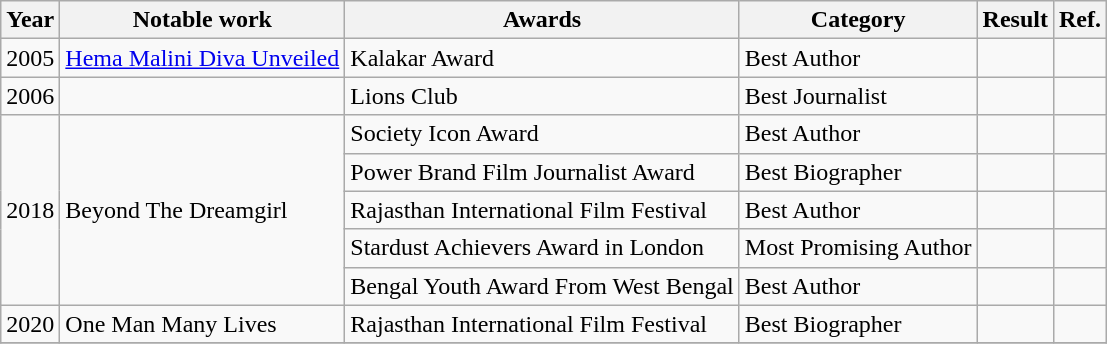<table class="wikitable sortable">
<tr>
<th>Year</th>
<th>Notable work</th>
<th>Awards</th>
<th>Category</th>
<th>Result</th>
<th>Ref.</th>
</tr>
<tr>
<td>2005</td>
<td><a href='#'>Hema Malini Diva Unveiled</a></td>
<td>Kalakar Award</td>
<td>Best Author</td>
<td></td>
<td></td>
</tr>
<tr>
<td>2006</td>
<td></td>
<td>Lions Club</td>
<td>Best Journalist</td>
<td></td>
<td></td>
</tr>
<tr>
<td rowspan="5">2018</td>
<td rowspan="5">Beyond The Dreamgirl</td>
<td>Society Icon Award</td>
<td>Best Author</td>
<td></td>
<td></td>
</tr>
<tr>
<td>Power Brand Film Journalist Award</td>
<td>Best Biographer</td>
<td></td>
<td></td>
</tr>
<tr>
<td>Rajasthan International Film Festival</td>
<td>Best Author</td>
<td></td>
<td></td>
</tr>
<tr>
<td>Stardust Achievers Award in London</td>
<td>Most Promising Author</td>
<td></td>
<td></td>
</tr>
<tr>
<td>Bengal Youth Award From West Bengal</td>
<td>Best Author</td>
<td></td>
<td></td>
</tr>
<tr>
<td>2020</td>
<td>One Man Many Lives</td>
<td>Rajasthan International Film Festival</td>
<td>Best Biographer</td>
<td></td>
<td></td>
</tr>
<tr>
</tr>
</table>
